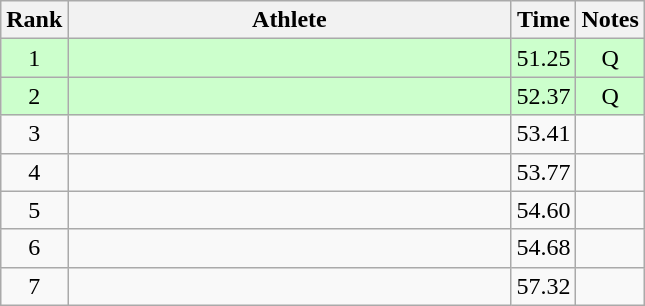<table class="wikitable" style="text-align:center">
<tr>
<th>Rank</th>
<th Style="width:18em">Athlete</th>
<th>Time</th>
<th>Notes</th>
</tr>
<tr style="background:#cfc">
<td>1</td>
<td style="text-align:left"></td>
<td>51.25</td>
<td>Q</td>
</tr>
<tr style="background:#cfc">
<td>2</td>
<td style="text-align:left"></td>
<td>52.37</td>
<td>Q</td>
</tr>
<tr>
<td>3</td>
<td style="text-align:left"></td>
<td>53.41</td>
<td></td>
</tr>
<tr>
<td>4</td>
<td style="text-align:left"></td>
<td>53.77</td>
<td></td>
</tr>
<tr>
<td>5</td>
<td style="text-align:left"></td>
<td>54.60</td>
<td></td>
</tr>
<tr>
<td>6</td>
<td style="text-align:left"></td>
<td>54.68</td>
<td></td>
</tr>
<tr>
<td>7</td>
<td style="text-align:left"></td>
<td>57.32</td>
<td></td>
</tr>
</table>
